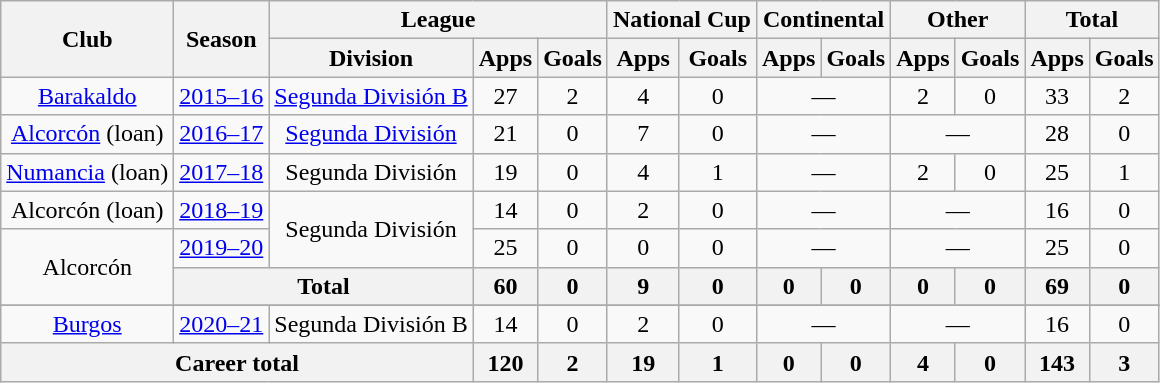<table class="wikitable" style="text-align:center">
<tr>
<th rowspan="2">Club</th>
<th rowspan="2">Season</th>
<th colspan="3">League</th>
<th colspan="2">National Cup</th>
<th colspan="2">Continental</th>
<th colspan="2">Other</th>
<th colspan="2">Total</th>
</tr>
<tr>
<th>Division</th>
<th>Apps</th>
<th>Goals</th>
<th>Apps</th>
<th>Goals</th>
<th>Apps</th>
<th>Goals</th>
<th>Apps</th>
<th>Goals</th>
<th>Apps</th>
<th>Goals</th>
</tr>
<tr>
<td><a href='#'>Barakaldo</a></td>
<td><a href='#'>2015–16</a></td>
<td><a href='#'>Segunda División B</a></td>
<td>27</td>
<td>2</td>
<td>4</td>
<td>0</td>
<td colspan="2">—</td>
<td>2</td>
<td>0</td>
<td>33</td>
<td>2</td>
</tr>
<tr>
<td><a href='#'>Alcorcón</a> (loan)</td>
<td><a href='#'>2016–17</a></td>
<td><a href='#'>Segunda División</a></td>
<td>21</td>
<td>0</td>
<td>7</td>
<td>0</td>
<td colspan="2">—</td>
<td colspan="2">—</td>
<td>28</td>
<td>0</td>
</tr>
<tr>
<td><a href='#'>Numancia</a> (loan)</td>
<td><a href='#'>2017–18</a></td>
<td>Segunda División</td>
<td>19</td>
<td>0</td>
<td>4</td>
<td>1</td>
<td colspan="2">—</td>
<td>2</td>
<td>0</td>
<td>25</td>
<td>1</td>
</tr>
<tr>
<td>Alcorcón (loan)</td>
<td><a href='#'>2018–19</a></td>
<td rowspan="2">Segunda División</td>
<td>14</td>
<td>0</td>
<td>2</td>
<td>0</td>
<td colspan="2">—</td>
<td colspan="2">—</td>
<td>16</td>
<td>0</td>
</tr>
<tr>
<td rowspan="2">Alcorcón</td>
<td><a href='#'>2019–20</a></td>
<td>25</td>
<td>0</td>
<td>0</td>
<td>0</td>
<td colspan="2">—</td>
<td colspan="2">—</td>
<td>25</td>
<td>0</td>
</tr>
<tr>
<th colspan="2">Total</th>
<th>60</th>
<th>0</th>
<th>9</th>
<th>0</th>
<th>0</th>
<th>0</th>
<th>0</th>
<th>0</th>
<th>69</th>
<th>0</th>
</tr>
<tr>
</tr>
<tr>
<td><a href='#'>Burgos</a></td>
<td><a href='#'>2020–21</a></td>
<td>Segunda División B</td>
<td>14</td>
<td>0</td>
<td>2</td>
<td>0</td>
<td colspan="2">—</td>
<td colspan="2">—</td>
<td>16</td>
<td>0</td>
</tr>
<tr>
<th colspan="3">Career total</th>
<th>120</th>
<th>2</th>
<th>19</th>
<th>1</th>
<th>0</th>
<th>0</th>
<th>4</th>
<th>0</th>
<th>143</th>
<th>3</th>
</tr>
</table>
